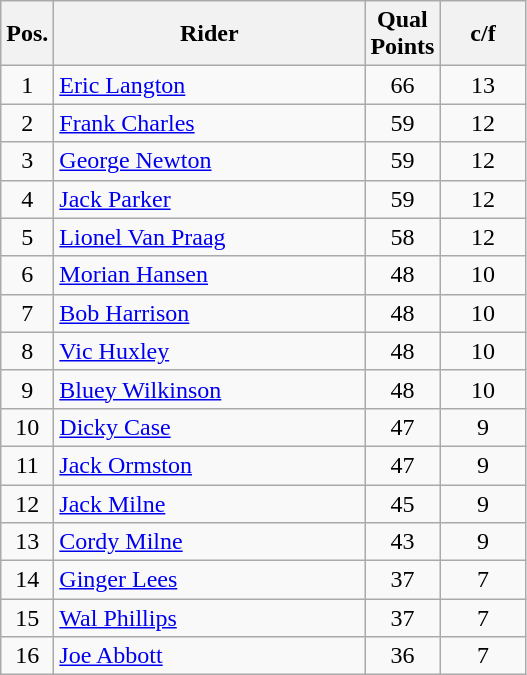<table class=wikitable>
<tr>
<th width=25px>Pos.</th>
<th width=200px>Rider</th>
<th width=40px>Qual Points</th>
<th width=50px>c/f</th>
</tr>
<tr align=center>
<td>1</td>
<td align=left> <a href='#'>Eric Langton</a></td>
<td>66</td>
<td>13</td>
</tr>
<tr align=center>
<td>2</td>
<td align=left> <a href='#'>Frank Charles</a></td>
<td>59</td>
<td>12</td>
</tr>
<tr align=center>
<td>3</td>
<td align=left> <a href='#'>George Newton</a></td>
<td>59</td>
<td>12</td>
</tr>
<tr align=center>
<td>4</td>
<td align=left> <a href='#'>Jack Parker</a></td>
<td>59</td>
<td>12</td>
</tr>
<tr align=center>
<td>5</td>
<td align=left> <a href='#'>Lionel Van Praag</a></td>
<td>58</td>
<td>12</td>
</tr>
<tr align=center>
<td>6</td>
<td align=left> <a href='#'>Morian Hansen</a></td>
<td>48</td>
<td>10</td>
</tr>
<tr align=center>
<td>7</td>
<td align=left> <a href='#'>Bob Harrison</a></td>
<td>48</td>
<td>10</td>
</tr>
<tr align=center>
<td>8</td>
<td align=left> <a href='#'>Vic Huxley</a></td>
<td>48</td>
<td>10</td>
</tr>
<tr align=center>
<td>9</td>
<td align=left> <a href='#'>Bluey Wilkinson</a></td>
<td>48</td>
<td>10</td>
</tr>
<tr align=center>
<td>10</td>
<td align=left> <a href='#'>Dicky Case</a></td>
<td>47</td>
<td>9</td>
</tr>
<tr align=center>
<td>11</td>
<td align=left> <a href='#'>Jack Ormston</a></td>
<td>47</td>
<td>9</td>
</tr>
<tr align=center>
<td>12</td>
<td align=left> <a href='#'>Jack Milne</a></td>
<td>45</td>
<td>9</td>
</tr>
<tr align=center>
<td>13</td>
<td align=left> <a href='#'>Cordy Milne</a></td>
<td>43</td>
<td>9</td>
</tr>
<tr align=center>
<td>14</td>
<td align=left> <a href='#'>Ginger Lees</a></td>
<td>37</td>
<td>7</td>
</tr>
<tr align=center>
<td>15</td>
<td align=left> <a href='#'>Wal Phillips</a></td>
<td>37</td>
<td>7</td>
</tr>
<tr align=center>
<td>16</td>
<td align=left> <a href='#'>Joe Abbott</a></td>
<td>36</td>
<td>7</td>
</tr>
</table>
